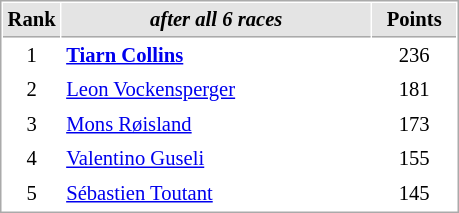<table cellspacing="1" cellpadding="3" style="border:1px solid #aaa; font-size:86%;">
<tr style="background:#e4e4e4;">
<th style="border-bottom:1px solid #aaa; width:10px;">Rank</th>
<th style="border-bottom:1px solid #aaa; width:200px;"><em>after all 6 races</em></th>
<th style="border-bottom:1px solid #aaa; width:50px;">Points</th>
</tr>
<tr>
<td align=center>1</td>
<td><strong> <a href='#'>Tiarn Collins</a></strong></td>
<td align=center>236</td>
</tr>
<tr>
<td align=center>2</td>
<td> <a href='#'>Leon Vockensperger</a></td>
<td align=center>181</td>
</tr>
<tr>
<td align=center>3</td>
<td> <a href='#'>Mons Røisland</a></td>
<td align=center>173</td>
</tr>
<tr>
<td align=center>4</td>
<td> <a href='#'>Valentino Guseli</a></td>
<td align=center>155</td>
</tr>
<tr>
<td align=center>5</td>
<td> <a href='#'>Sébastien Toutant</a></td>
<td align=center>145</td>
</tr>
</table>
